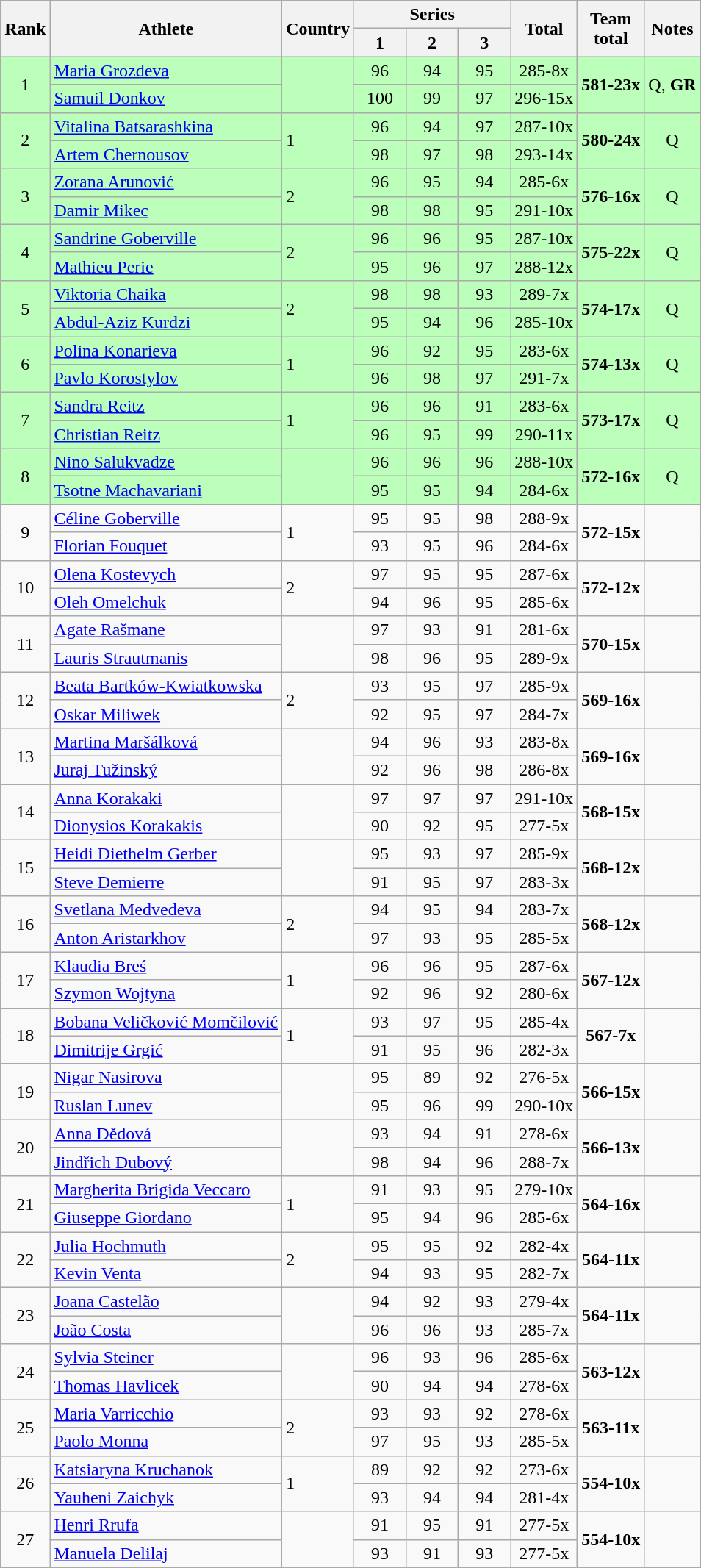<table class="wikitable sortable" style="text-align:center">
<tr>
<th rowspan=2>Rank</th>
<th rowspan=2>Athlete</th>
<th rowspan=2>Country</th>
<th colspan=3>Series</th>
<th rowspan=2>Total</th>
<th rowspan=2>Team<br>total</th>
<th rowspan=2>Notes</th>
</tr>
<tr>
<th class="unsortable" width="40px">1</th>
<th class="unsortable" width="40px">2</th>
<th class="unsortable" width="40px">3</th>
</tr>
<tr bgcolor=bbffbb>
<td rowspan=2>1</td>
<td align=left><a href='#'>Maria Grozdeva</a></td>
<td rowspan=2 align=left></td>
<td>96</td>
<td>94</td>
<td>95</td>
<td>285-8x</td>
<td rowspan=2><strong>581-23x</strong></td>
<td rowspan=2>Q, <strong>GR</strong></td>
</tr>
<tr bgcolor=bbffbb>
<td align=left><a href='#'>Samuil Donkov</a></td>
<td>100</td>
<td>99</td>
<td>97</td>
<td>296-15x</td>
</tr>
<tr bgcolor=bbffbb>
<td rowspan=2>2</td>
<td align=left><a href='#'>Vitalina Batsarashkina</a></td>
<td rowspan=2 align=left> 1</td>
<td>96</td>
<td>94</td>
<td>97</td>
<td>287-10x</td>
<td rowspan=2><strong>580-24x</strong></td>
<td rowspan=2>Q</td>
</tr>
<tr bgcolor=bbffbb>
<td align=left><a href='#'>Artem Chernousov</a></td>
<td>98</td>
<td>97</td>
<td>98</td>
<td>293-14x</td>
</tr>
<tr bgcolor=bbffbb>
<td rowspan=2>3</td>
<td align=left><a href='#'>Zorana Arunović</a></td>
<td rowspan=2 align=left> 2</td>
<td>96</td>
<td>95</td>
<td>94</td>
<td>285-6x</td>
<td rowspan=2><strong>576-16x</strong></td>
<td rowspan=2>Q</td>
</tr>
<tr bgcolor=bbffbb>
<td align=left><a href='#'>Damir Mikec</a></td>
<td>98</td>
<td>98</td>
<td>95</td>
<td>291-10x</td>
</tr>
<tr bgcolor=bbffbb>
<td rowspan=2>4</td>
<td align=left><a href='#'>Sandrine Goberville</a></td>
<td rowspan=2 align=left> 2</td>
<td>96</td>
<td>96</td>
<td>95</td>
<td>287-10x</td>
<td rowspan=2><strong>575-22x</strong></td>
<td rowspan=2>Q</td>
</tr>
<tr bgcolor=bbffbb>
<td align=left><a href='#'>Mathieu Perie</a></td>
<td>95</td>
<td>96</td>
<td>97</td>
<td>288-12x</td>
</tr>
<tr bgcolor=bbffbb>
<td rowspan=2>5</td>
<td align=left><a href='#'>Viktoria Chaika</a></td>
<td rowspan=2 align=left> 2</td>
<td>98</td>
<td>98</td>
<td>93</td>
<td>289-7x</td>
<td rowspan=2><strong>574-17x</strong></td>
<td rowspan=2>Q</td>
</tr>
<tr bgcolor=bbffbb>
<td align=left><a href='#'>Abdul-Aziz Kurdzi</a></td>
<td>95</td>
<td>94</td>
<td>96</td>
<td>285-10x</td>
</tr>
<tr bgcolor=bbffbb>
<td rowspan=2>6</td>
<td align=left><a href='#'>Polina Konarieva</a></td>
<td rowspan=2 align=left> 1</td>
<td>96</td>
<td>92</td>
<td>95</td>
<td>283-6x</td>
<td rowspan=2><strong>574-13x</strong></td>
<td rowspan=2>Q</td>
</tr>
<tr bgcolor=bbffbb>
<td align=left><a href='#'>Pavlo Korostylov</a></td>
<td>96</td>
<td>98</td>
<td>97</td>
<td>291-7x</td>
</tr>
<tr bgcolor=bbffbb>
<td rowspan=2>7</td>
<td align=left><a href='#'>Sandra Reitz</a></td>
<td rowspan=2 align=left> 1</td>
<td>96</td>
<td>96</td>
<td>91</td>
<td>283-6x</td>
<td rowspan=2><strong>573-17x</strong></td>
<td rowspan=2>Q</td>
</tr>
<tr bgcolor=bbffbb>
<td align=left><a href='#'>Christian Reitz</a></td>
<td>96</td>
<td>95</td>
<td>99</td>
<td>290-11x</td>
</tr>
<tr bgcolor=bbffbb>
<td rowspan=2>8</td>
<td align=left><a href='#'>Nino Salukvadze</a></td>
<td rowspan=2 align=left></td>
<td>96</td>
<td>96</td>
<td>96</td>
<td>288-10x</td>
<td rowspan=2><strong>572-16x</strong></td>
<td rowspan=2>Q</td>
</tr>
<tr bgcolor=bbffbb>
<td align=left><a href='#'>Tsotne Machavariani</a></td>
<td>95</td>
<td>95</td>
<td>94</td>
<td>284-6x</td>
</tr>
<tr>
<td rowspan=2>9</td>
<td align=left><a href='#'>Céline Goberville</a></td>
<td rowspan=2 align=left> 1</td>
<td>95</td>
<td>95</td>
<td>98</td>
<td>288-9x</td>
<td rowspan=2><strong>572-15x</strong></td>
<td rowspan=2></td>
</tr>
<tr>
<td align=left><a href='#'>Florian Fouquet</a></td>
<td>93</td>
<td>95</td>
<td>96</td>
<td>284-6x</td>
</tr>
<tr>
<td rowspan=2>10</td>
<td align=left><a href='#'>Olena Kostevych</a></td>
<td rowspan=2 align=left> 2</td>
<td>97</td>
<td>95</td>
<td>95</td>
<td>287-6x</td>
<td rowspan=2><strong>572-12x</strong></td>
<td rowspan=2></td>
</tr>
<tr>
<td align=left><a href='#'>Oleh Omelchuk</a></td>
<td>94</td>
<td>96</td>
<td>95</td>
<td>285-6x</td>
</tr>
<tr>
<td rowspan=2>11</td>
<td align=left><a href='#'>Agate Rašmane</a></td>
<td rowspan=2 align=left></td>
<td>97</td>
<td>93</td>
<td>91</td>
<td>281-6x</td>
<td rowspan=2><strong>570-15x</strong></td>
<td rowspan=2></td>
</tr>
<tr>
<td align=left><a href='#'>Lauris Strautmanis</a></td>
<td>98</td>
<td>96</td>
<td>95</td>
<td>289-9x</td>
</tr>
<tr>
<td rowspan=2>12</td>
<td align=left><a href='#'>Beata Bartków-Kwiatkowska</a></td>
<td rowspan=2 align=left> 2</td>
<td>93</td>
<td>95</td>
<td>97</td>
<td>285-9x</td>
<td rowspan=2><strong>569-16x</strong></td>
<td rowspan=2></td>
</tr>
<tr>
<td align=left><a href='#'>Oskar Miliwek</a></td>
<td>92</td>
<td>95</td>
<td>97</td>
<td>284-7x</td>
</tr>
<tr>
<td rowspan=2>13</td>
<td align=left><a href='#'>Martina Maršálková</a></td>
<td rowspan=2 align=left></td>
<td>94</td>
<td>96</td>
<td>93</td>
<td>283-8x</td>
<td rowspan=2><strong>569-16x</strong></td>
<td rowspan=2></td>
</tr>
<tr>
<td align=left><a href='#'>Juraj Tužinský</a></td>
<td>92</td>
<td>96</td>
<td>98</td>
<td>286-8x</td>
</tr>
<tr>
<td rowspan=2>14</td>
<td align=left><a href='#'>Anna Korakaki</a></td>
<td rowspan=2 align=left></td>
<td>97</td>
<td>97</td>
<td>97</td>
<td>291-10x</td>
<td rowspan=2><strong>568-15x</strong></td>
<td rowspan=2></td>
</tr>
<tr>
<td align=left><a href='#'>Dionysios Korakakis</a></td>
<td>90</td>
<td>92</td>
<td>95</td>
<td>277-5x</td>
</tr>
<tr>
<td rowspan=2>15</td>
<td align=left><a href='#'>Heidi Diethelm Gerber</a></td>
<td rowspan=2 align=left></td>
<td>95</td>
<td>93</td>
<td>97</td>
<td>285-9x</td>
<td rowspan=2><strong>568-12x</strong></td>
<td rowspan=2></td>
</tr>
<tr>
<td align=left><a href='#'>Steve Demierre</a></td>
<td>91</td>
<td>95</td>
<td>97</td>
<td>283-3x</td>
</tr>
<tr>
<td rowspan=2>16</td>
<td align=left><a href='#'>Svetlana Medvedeva</a></td>
<td rowspan=2 align=left> 2</td>
<td>94</td>
<td>95</td>
<td>94</td>
<td>283-7x</td>
<td rowspan=2><strong>568-12x</strong></td>
<td rowspan=2></td>
</tr>
<tr>
<td align=left><a href='#'>Anton Aristarkhov</a></td>
<td>97</td>
<td>93</td>
<td>95</td>
<td>285-5x</td>
</tr>
<tr>
<td rowspan=2>17</td>
<td align=left><a href='#'>Klaudia Breś</a></td>
<td rowspan=2 align=left> 1</td>
<td>96</td>
<td>96</td>
<td>95</td>
<td>287-6x</td>
<td rowspan=2><strong>567-12x</strong></td>
<td rowspan=2></td>
</tr>
<tr>
<td align=left><a href='#'>Szymon Wojtyna</a></td>
<td>92</td>
<td>96</td>
<td>92</td>
<td>280-6x</td>
</tr>
<tr>
<td rowspan=2>18</td>
<td align=left><a href='#'>Bobana Veličković Momčilović</a></td>
<td rowspan=2 align=left> 1</td>
<td>93</td>
<td>97</td>
<td>95</td>
<td>285-4x</td>
<td rowspan=2><strong>567-7x</strong></td>
<td rowspan=2></td>
</tr>
<tr>
<td align=left><a href='#'>Dimitrije Grgić</a></td>
<td>91</td>
<td>95</td>
<td>96</td>
<td>282-3x</td>
</tr>
<tr>
<td rowspan=2>19</td>
<td align=left><a href='#'>Nigar Nasirova</a></td>
<td rowspan=2 align=left></td>
<td>95</td>
<td>89</td>
<td>92</td>
<td>276-5x</td>
<td rowspan=2><strong>566-15x</strong></td>
<td rowspan=2></td>
</tr>
<tr>
<td align=left><a href='#'>Ruslan Lunev</a></td>
<td>95</td>
<td>96</td>
<td>99</td>
<td>290-10x</td>
</tr>
<tr>
<td rowspan=2>20</td>
<td align=left><a href='#'>Anna Dědová</a></td>
<td rowspan=2 align=left></td>
<td>93</td>
<td>94</td>
<td>91</td>
<td>278-6x</td>
<td rowspan=2><strong>566-13x</strong></td>
<td rowspan=2></td>
</tr>
<tr>
<td align=left><a href='#'>Jindřich Dubový</a></td>
<td>98</td>
<td>94</td>
<td>96</td>
<td>288-7x</td>
</tr>
<tr>
<td rowspan=2>21</td>
<td align=left><a href='#'>Margherita Brigida Veccaro</a></td>
<td rowspan=2 align=left> 1</td>
<td>91</td>
<td>93</td>
<td>95</td>
<td>279-10x</td>
<td rowspan=2><strong>564-16x</strong></td>
<td rowspan=2></td>
</tr>
<tr>
<td align=left><a href='#'>Giuseppe Giordano</a></td>
<td>95</td>
<td>94</td>
<td>96</td>
<td>285-6x</td>
</tr>
<tr>
<td rowspan=2>22</td>
<td align=left><a href='#'>Julia Hochmuth</a></td>
<td rowspan=2 align=left> 2</td>
<td>95</td>
<td>95</td>
<td>92</td>
<td>282-4x</td>
<td rowspan=2><strong>564-11x</strong></td>
<td rowspan=2></td>
</tr>
<tr>
<td align=left><a href='#'>Kevin Venta</a></td>
<td>94</td>
<td>93</td>
<td>95</td>
<td>282-7x</td>
</tr>
<tr>
<td rowspan=2>23</td>
<td align=left><a href='#'>Joana Castelão</a></td>
<td rowspan=2 align=left></td>
<td>94</td>
<td>92</td>
<td>93</td>
<td>279-4x</td>
<td rowspan=2><strong>564-11x</strong></td>
<td rowspan=2></td>
</tr>
<tr>
<td align=left><a href='#'>João Costa</a></td>
<td>96</td>
<td>96</td>
<td>93</td>
<td>285-7x</td>
</tr>
<tr>
<td rowspan=2>24</td>
<td align=left><a href='#'>Sylvia Steiner</a></td>
<td rowspan=2 align=left></td>
<td>96</td>
<td>93</td>
<td>96</td>
<td>285-6x</td>
<td rowspan=2><strong>563-12x</strong></td>
<td rowspan=2></td>
</tr>
<tr>
<td align=left><a href='#'>Thomas Havlicek</a></td>
<td>90</td>
<td>94</td>
<td>94</td>
<td>278-6x</td>
</tr>
<tr>
<td rowspan=2>25</td>
<td align=left><a href='#'>Maria Varricchio</a></td>
<td rowspan=2 align=left> 2</td>
<td>93</td>
<td>93</td>
<td>92</td>
<td>278-6x</td>
<td rowspan=2><strong>563-11x</strong></td>
<td rowspan=2></td>
</tr>
<tr>
<td align=left><a href='#'>Paolo Monna</a></td>
<td>97</td>
<td>95</td>
<td>93</td>
<td>285-5x</td>
</tr>
<tr>
<td rowspan=2>26</td>
<td align=left><a href='#'>Katsiaryna Kruchanok</a></td>
<td rowspan=2 align=left> 1</td>
<td>89</td>
<td>92</td>
<td>92</td>
<td>273-6x</td>
<td rowspan=2><strong>554-10x</strong></td>
<td rowspan=2></td>
</tr>
<tr>
<td align=left><a href='#'>Yauheni Zaichyk</a></td>
<td>93</td>
<td>94</td>
<td>94</td>
<td>281-4x</td>
</tr>
<tr>
<td rowspan=2>27</td>
<td align=left><a href='#'>Henri Rrufa</a></td>
<td rowspan=2 align=left></td>
<td>91</td>
<td>95</td>
<td>91</td>
<td>277-5x</td>
<td rowspan=2><strong>554-10x</strong></td>
<td rowspan=2></td>
</tr>
<tr>
<td align=left><a href='#'>Manuela Delilaj</a></td>
<td>93</td>
<td>91</td>
<td>93</td>
<td>277-5x</td>
</tr>
</table>
